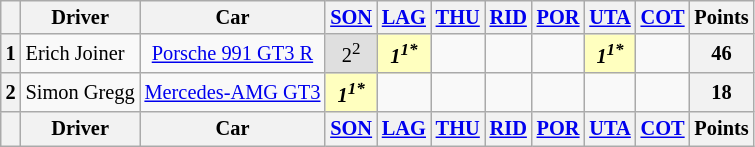<table class="wikitable" style="font-size:85%; text-align:center">
<tr>
<th valign="middle"></th>
<th valign="middle">Driver</th>
<th>Car</th>
<th><a href='#'>SON</a></th>
<th><a href='#'>LAG</a></th>
<th><a href='#'>THU</a></th>
<th><a href='#'>RID</a></th>
<th><a href='#'>POR</a></th>
<th><a href='#'>UTA</a></th>
<th><a href='#'>COT</a></th>
<th valign="middle">Points</th>
</tr>
<tr>
<th>1</th>
<td align="left"> Erich Joiner</td>
<td><a href='#'>Porsche 991 GT3 R</a></td>
<td style="background:#dfdfdf;">2<sup>2</sup></td>
<td style="background:#ffffbf;"><strong><em>1<sup>1*</sup></em></strong></td>
<td></td>
<td></td>
<td></td>
<td style="background:#ffffbf;"><strong><em>1<sup>1*</sup></em></strong></td>
<td></td>
<th>46</th>
</tr>
<tr>
<th>2</th>
<td align="left"> Simon Gregg</td>
<td><a href='#'>Mercedes-AMG GT3</a></td>
<td style="background:#ffffbf;"><strong><em>1<sup>1*</sup></em></strong></td>
<td></td>
<td></td>
<td></td>
<td></td>
<td></td>
<td></td>
<th>18</th>
</tr>
<tr>
<th valign="middle"></th>
<th valign="middle">Driver</th>
<th>Car</th>
<th><a href='#'>SON</a></th>
<th><a href='#'>LAG</a></th>
<th><a href='#'>THU</a></th>
<th><a href='#'>RID</a></th>
<th><a href='#'>POR</a></th>
<th><a href='#'>UTA</a></th>
<th><a href='#'>COT</a></th>
<th valign="middle">Points</th>
</tr>
</table>
